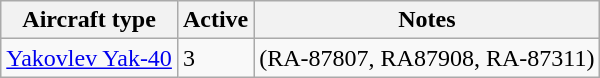<table class="wikitable sortable">
<tr>
<th>Aircraft type</th>
<th>Active</th>
<th>Notes</th>
</tr>
<tr>
<td><a href='#'>Yakovlev Yak-40</a></td>
<td>3</td>
<td>(RA-87807, RA87908, RA-87311)</td>
</tr>
</table>
